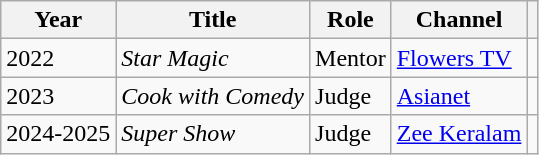<table class="wikitable">
<tr>
<th scope="col">Year</th>
<th scope="col">Title</th>
<th scope="col">Role</th>
<th scope="col">Channel</th>
<th scope="col" class="unsortable"></th>
</tr>
<tr>
<td>2022</td>
<td><em>Star Magic </em></td>
<td>Mentor</td>
<td><a href='#'>Flowers TV</a></td>
<td></td>
</tr>
<tr>
<td>2023</td>
<td><em>Cook with Comedy</em></td>
<td>Judge</td>
<td><a href='#'>Asianet</a></td>
<td></td>
</tr>
<tr>
<td>2024-2025</td>
<td><em>Super Show</em></td>
<td>Judge</td>
<td><a href='#'>Zee Keralam</a></td>
<td></td>
</tr>
</table>
